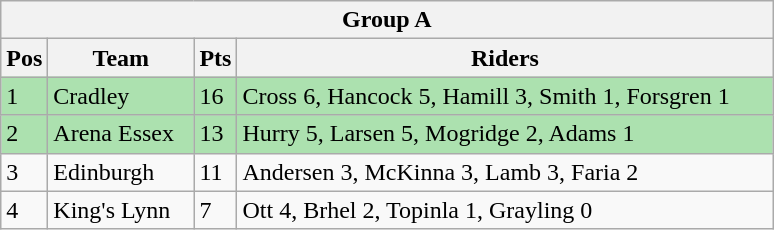<table class="wikitable">
<tr>
<th colspan="4">Group A</th>
</tr>
<tr>
<th width=20>Pos</th>
<th width=90>Team</th>
<th width=20>Pts</th>
<th width=350>Riders</th>
</tr>
<tr style="background:#ACE1AF;">
<td>1</td>
<td align=left>Cradley</td>
<td>16</td>
<td>Cross 6, Hancock 5, Hamill 3, Smith 1, Forsgren 1</td>
</tr>
<tr style="background:#ACE1AF;">
<td>2</td>
<td align=left>Arena Essex</td>
<td>13</td>
<td>Hurry 5, Larsen 5, Mogridge 2, Adams 1</td>
</tr>
<tr>
<td>3</td>
<td align=left>Edinburgh</td>
<td>11</td>
<td>Andersen 3, McKinna 3, Lamb 3, Faria 2</td>
</tr>
<tr>
<td>4</td>
<td align=left>King's Lynn</td>
<td>7</td>
<td>Ott 4, Brhel 2, Topinla 1, Grayling 0</td>
</tr>
</table>
